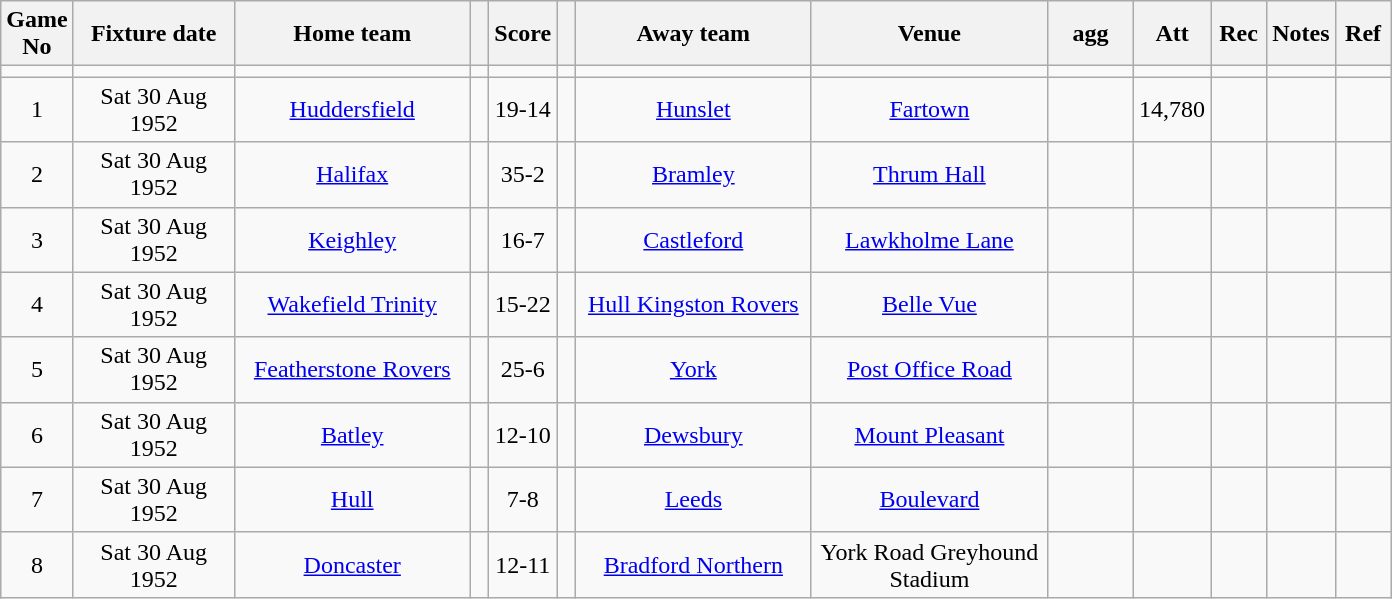<table class="wikitable" style="text-align:center;">
<tr>
<th width=20 abbr="No">Game No</th>
<th width=100 abbr="Date">Fixture date</th>
<th width=150 abbr="Home team">Home team</th>
<th width=5 abbr="space"></th>
<th width=20 abbr="Score">Score</th>
<th width=5 abbr="space"></th>
<th width=150 abbr="Away team">Away team</th>
<th width=150 abbr="Venue">Venue</th>
<th width=50 abbr="agg">agg</th>
<th width=30 abbr="Att">Att</th>
<th width=30 abbr="Rec">Rec</th>
<th width=20 abbr="Notes">Notes</th>
<th width=30 abbr="Ref">Ref</th>
</tr>
<tr>
<td></td>
<td></td>
<td></td>
<td></td>
<td></td>
<td></td>
<td></td>
<td></td>
<td></td>
<td></td>
<td></td>
<td></td>
</tr>
<tr>
<td>1</td>
<td>Sat 30 Aug 1952</td>
<td><a href='#'>Huddersfield</a></td>
<td></td>
<td>19-14</td>
<td></td>
<td><a href='#'>Hunslet</a></td>
<td><a href='#'>Fartown</a></td>
<td></td>
<td>14,780</td>
<td></td>
<td></td>
<td></td>
</tr>
<tr>
<td>2</td>
<td>Sat 30 Aug 1952</td>
<td><a href='#'>Halifax</a></td>
<td></td>
<td>35-2</td>
<td></td>
<td><a href='#'>Bramley</a></td>
<td><a href='#'>Thrum Hall</a></td>
<td></td>
<td></td>
<td></td>
<td></td>
<td></td>
</tr>
<tr>
<td>3</td>
<td>Sat 30 Aug 1952</td>
<td><a href='#'>Keighley</a></td>
<td></td>
<td>16-7</td>
<td></td>
<td><a href='#'>Castleford</a></td>
<td><a href='#'>Lawkholme Lane</a></td>
<td></td>
<td></td>
<td></td>
<td></td>
<td></td>
</tr>
<tr>
<td>4</td>
<td>Sat 30 Aug 1952</td>
<td><a href='#'>Wakefield Trinity</a></td>
<td></td>
<td>15-22</td>
<td></td>
<td><a href='#'>Hull Kingston Rovers</a></td>
<td><a href='#'>Belle Vue</a></td>
<td></td>
<td></td>
<td></td>
<td></td>
<td></td>
</tr>
<tr>
<td>5</td>
<td>Sat 30 Aug 1952</td>
<td><a href='#'>Featherstone Rovers</a></td>
<td></td>
<td>25-6</td>
<td></td>
<td><a href='#'>York</a></td>
<td><a href='#'>Post Office Road</a></td>
<td></td>
<td></td>
<td></td>
<td></td>
<td></td>
</tr>
<tr>
<td>6</td>
<td>Sat 30 Aug 1952</td>
<td><a href='#'>Batley</a></td>
<td></td>
<td>12-10</td>
<td></td>
<td><a href='#'>Dewsbury</a></td>
<td><a href='#'>Mount Pleasant</a></td>
<td></td>
<td></td>
<td></td>
<td></td>
<td></td>
</tr>
<tr>
<td>7</td>
<td>Sat 30 Aug 1952</td>
<td><a href='#'>Hull</a></td>
<td></td>
<td>7-8</td>
<td></td>
<td><a href='#'>Leeds</a></td>
<td><a href='#'>Boulevard</a></td>
<td></td>
<td></td>
<td></td>
<td></td>
<td></td>
</tr>
<tr>
<td>8</td>
<td>Sat 30 Aug 1952</td>
<td><a href='#'>Doncaster</a></td>
<td></td>
<td>12-11</td>
<td></td>
<td><a href='#'>Bradford Northern</a></td>
<td>York Road Greyhound Stadium</td>
<td></td>
<td></td>
<td></td>
<td></td>
<td></td>
</tr>
</table>
